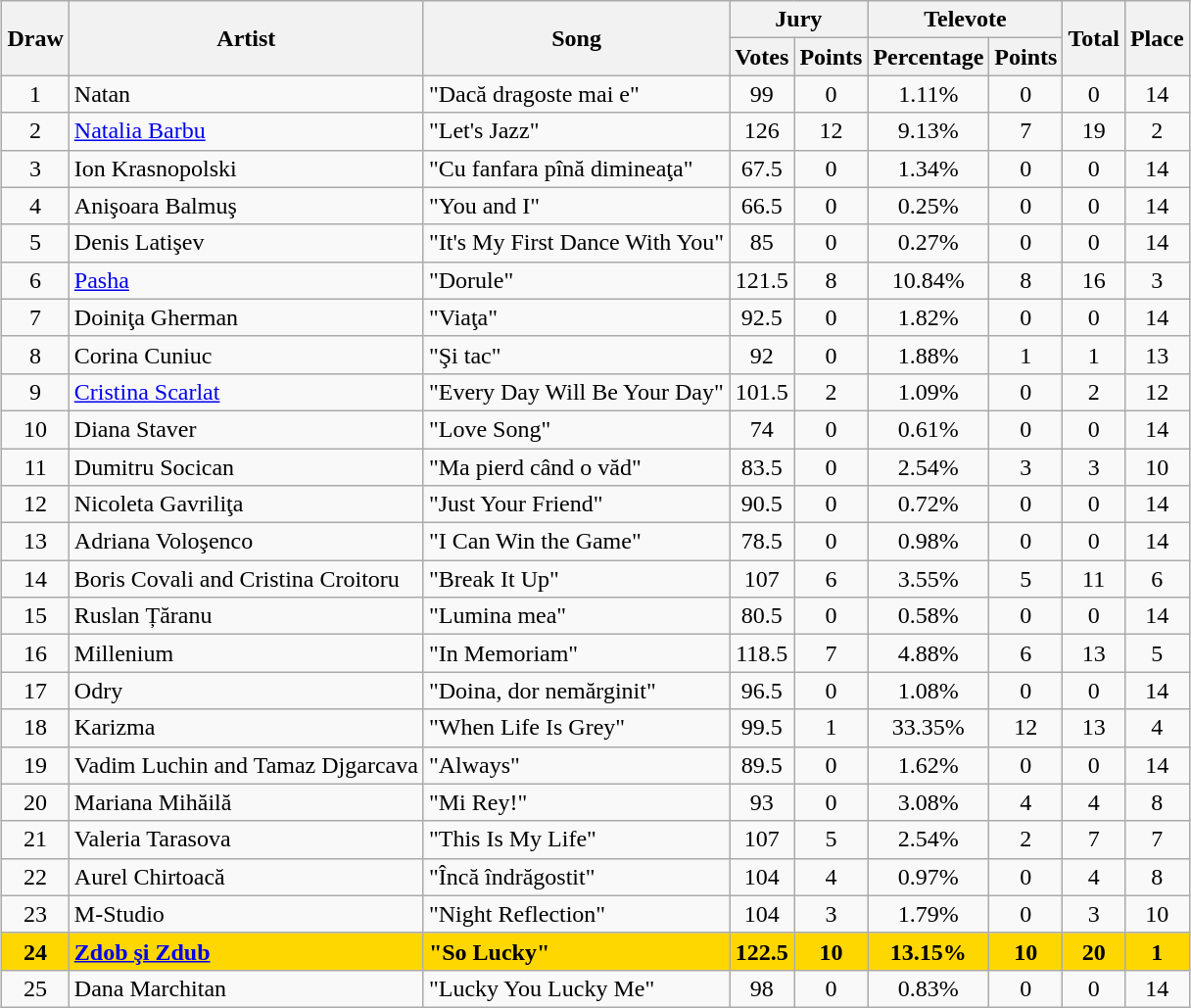<table class="sortable wikitable" style="margin: 1em auto 1em auto; text-align:center;">
<tr>
<th rowspan="2">Draw</th>
<th rowspan="2">Artist</th>
<th rowspan="2">Song</th>
<th colspan="2">Jury</th>
<th colspan="2">Televote</th>
<th rowspan="2">Total</th>
<th rowspan="2">Place</th>
</tr>
<tr>
<th>Votes</th>
<th>Points</th>
<th>Percentage</th>
<th>Points</th>
</tr>
<tr>
<td>1</td>
<td align="left">Natan</td>
<td align="left">"Dacă dragoste mai e"</td>
<td>99</td>
<td>0</td>
<td>1.11%</td>
<td>0</td>
<td>0</td>
<td>14</td>
</tr>
<tr>
<td>2</td>
<td align="left"><a href='#'>Natalia Barbu</a></td>
<td align="left">"Let's Jazz"</td>
<td>126</td>
<td>12</td>
<td>9.13%</td>
<td>7</td>
<td>19</td>
<td>2</td>
</tr>
<tr>
<td>3</td>
<td align="left">Ion Krasnopolski</td>
<td align="left">"Cu fanfara pînă dimineaţa"</td>
<td>67.5</td>
<td>0</td>
<td>1.34%</td>
<td>0</td>
<td>0</td>
<td>14</td>
</tr>
<tr>
<td>4</td>
<td align="left">Anişoara Balmuş</td>
<td align="left">"You and I"</td>
<td>66.5</td>
<td>0</td>
<td>0.25%</td>
<td>0</td>
<td>0</td>
<td>14</td>
</tr>
<tr>
<td>5</td>
<td align="left">Denis Latişev</td>
<td align="left">"It's My First Dance With You"</td>
<td>85</td>
<td>0</td>
<td>0.27%</td>
<td>0</td>
<td>0</td>
<td>14</td>
</tr>
<tr>
<td>6</td>
<td align="left"><a href='#'>Pasha</a></td>
<td align="left">"Dorule"</td>
<td>121.5</td>
<td>8</td>
<td>10.84%</td>
<td>8</td>
<td>16</td>
<td>3</td>
</tr>
<tr>
<td>7</td>
<td align="left">Doiniţa Gherman</td>
<td align="left">"Viaţa"</td>
<td>92.5</td>
<td>0</td>
<td>1.82%</td>
<td>0</td>
<td>0</td>
<td>14</td>
</tr>
<tr>
<td>8</td>
<td align="left">Corina Cuniuc</td>
<td align="left">"Şi tac"</td>
<td>92</td>
<td>0</td>
<td>1.88%</td>
<td>1</td>
<td>1</td>
<td>13</td>
</tr>
<tr>
<td>9</td>
<td align="left"><a href='#'>Cristina Scarlat</a></td>
<td align="left">"Every Day Will Be Your Day"</td>
<td>101.5</td>
<td>2</td>
<td>1.09%</td>
<td>0</td>
<td>2</td>
<td>12</td>
</tr>
<tr>
<td>10</td>
<td align="left">Diana Staver</td>
<td align="left">"Love Song"</td>
<td>74</td>
<td>0</td>
<td>0.61%</td>
<td>0</td>
<td>0</td>
<td>14</td>
</tr>
<tr>
<td>11</td>
<td align="left">Dumitru Socican</td>
<td align="left">"Ma pierd când o văd"</td>
<td>83.5</td>
<td>0</td>
<td>2.54%</td>
<td>3</td>
<td>3</td>
<td>10</td>
</tr>
<tr>
<td>12</td>
<td align="left">Nicoleta Gavriliţa</td>
<td align="left">"Just Your Friend"</td>
<td>90.5</td>
<td>0</td>
<td>0.72%</td>
<td>0</td>
<td>0</td>
<td>14</td>
</tr>
<tr>
<td>13</td>
<td align="left">Adriana Voloşenco</td>
<td align="left">"I Can Win the Game"</td>
<td>78.5</td>
<td>0</td>
<td>0.98%</td>
<td>0</td>
<td>0</td>
<td>14</td>
</tr>
<tr>
<td>14</td>
<td align="left">Boris Covali and Cristina Croitoru</td>
<td align="left">"Break It Up"</td>
<td>107</td>
<td>6</td>
<td>3.55%</td>
<td>5</td>
<td>11</td>
<td>6</td>
</tr>
<tr>
<td>15</td>
<td align="left">Ruslan Țăranu</td>
<td align="left">"Lumina mea"</td>
<td>80.5</td>
<td>0</td>
<td>0.58%</td>
<td>0</td>
<td>0</td>
<td>14</td>
</tr>
<tr>
<td>16</td>
<td align="left">Millenium</td>
<td align="left">"In Memoriam"</td>
<td>118.5</td>
<td>7</td>
<td>4.88%</td>
<td>6</td>
<td>13</td>
<td>5</td>
</tr>
<tr>
<td>17</td>
<td align="left">Odry</td>
<td align="left">"Doina, dor nemărginit"</td>
<td>96.5</td>
<td>0</td>
<td>1.08%</td>
<td>0</td>
<td>0</td>
<td>14</td>
</tr>
<tr>
<td>18</td>
<td align="left">Karizma</td>
<td align="left">"When Life Is Grey"</td>
<td>99.5</td>
<td>1</td>
<td>33.35%</td>
<td>12</td>
<td>13</td>
<td>4</td>
</tr>
<tr>
<td>19</td>
<td align="left">Vadim Luchin and Tamaz Djgarcava</td>
<td align="left">"Always"</td>
<td>89.5</td>
<td>0</td>
<td>1.62%</td>
<td>0</td>
<td>0</td>
<td>14</td>
</tr>
<tr>
<td>20</td>
<td align="left">Mariana Mihăilă</td>
<td align="left">"Mi Rey!"</td>
<td>93</td>
<td>0</td>
<td>3.08%</td>
<td>4</td>
<td>4</td>
<td>8</td>
</tr>
<tr>
<td>21</td>
<td align="left">Valeria Tarasova</td>
<td align="left">"This Is My Life"</td>
<td>107</td>
<td>5</td>
<td>2.54%</td>
<td>2</td>
<td>7</td>
<td>7</td>
</tr>
<tr>
<td>22</td>
<td align="left">Aurel Chirtoacă</td>
<td align="left">"Încă îndrăgostit"</td>
<td>104</td>
<td>4</td>
<td>0.97%</td>
<td>0</td>
<td>4</td>
<td>8</td>
</tr>
<tr>
<td>23</td>
<td align="left">M-Studio</td>
<td align="left">"Night Reflection"</td>
<td>104</td>
<td>3</td>
<td>1.79%</td>
<td>0</td>
<td>3</td>
<td>10</td>
</tr>
<tr style="font-weight:bold; background:gold;">
<td>24</td>
<td align="left"><a href='#'>Zdob şi Zdub</a></td>
<td align="left">"So Lucky"</td>
<td>122.5</td>
<td>10</td>
<td>13.15%</td>
<td>10</td>
<td>20</td>
<td>1</td>
</tr>
<tr>
<td>25</td>
<td align="left">Dana Marchitan</td>
<td align="left">"Lucky You Lucky Me"</td>
<td>98</td>
<td>0</td>
<td>0.83%</td>
<td>0</td>
<td>0</td>
<td>14</td>
</tr>
</table>
